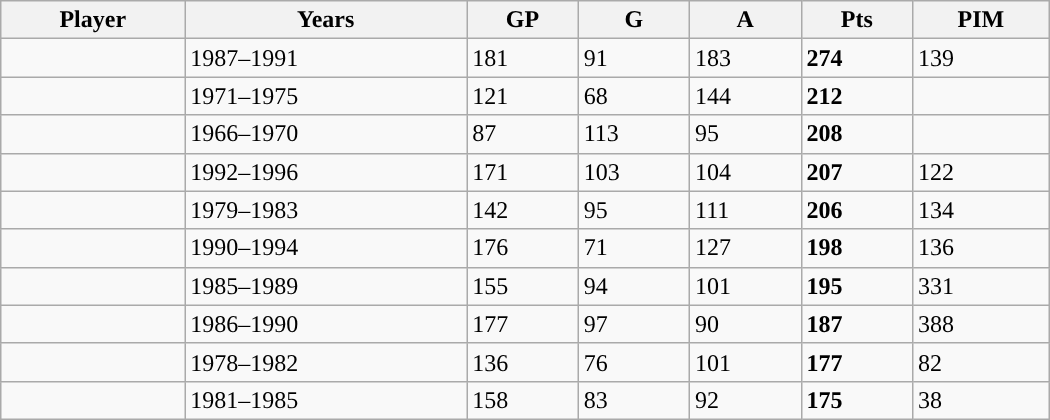<table class="wikitable sortable" width ="700" cellpadding="1" border="1" cellspacing="0">
<tr>
<th>Player</th>
<th>Years</th>
<th>GP</th>
<th>G</th>
<th>A</th>
<th>Pts</th>
<th>PIM</th>
</tr>
<tr>
<td></td>
<td>1987–1991</td>
<td>181</td>
<td>91</td>
<td>183</td>
<td><strong>274</strong></td>
<td>139</td>
</tr>
<tr>
<td></td>
<td>1971–1975</td>
<td>121</td>
<td>68</td>
<td>144</td>
<td><strong>212</strong></td>
<td></td>
</tr>
<tr>
<td></td>
<td>1966–1970</td>
<td>87</td>
<td>113</td>
<td>95</td>
<td><strong>208</strong></td>
<td></td>
</tr>
<tr>
<td></td>
<td>1992–1996</td>
<td>171</td>
<td>103</td>
<td>104</td>
<td><strong>207</strong></td>
<td>122</td>
</tr>
<tr>
<td></td>
<td>1979–1983</td>
<td>142</td>
<td>95</td>
<td>111</td>
<td><strong>206</strong></td>
<td>134</td>
</tr>
<tr>
<td></td>
<td>1990–1994</td>
<td>176</td>
<td>71</td>
<td>127</td>
<td><strong>198</strong></td>
<td>136</td>
</tr>
<tr>
<td></td>
<td>1985–1989</td>
<td>155</td>
<td>94</td>
<td>101</td>
<td><strong>195</strong></td>
<td>331</td>
</tr>
<tr>
<td></td>
<td>1986–1990</td>
<td>177</td>
<td>97</td>
<td>90</td>
<td><strong>187</strong></td>
<td>388</td>
</tr>
<tr>
<td></td>
<td>1978–1982</td>
<td>136</td>
<td>76</td>
<td>101</td>
<td><strong>177</strong></td>
<td>82</td>
</tr>
<tr>
<td></td>
<td>1981–1985</td>
<td>158</td>
<td>83</td>
<td>92</td>
<td><strong>175</strong></td>
<td>38</td>
</tr>
</table>
